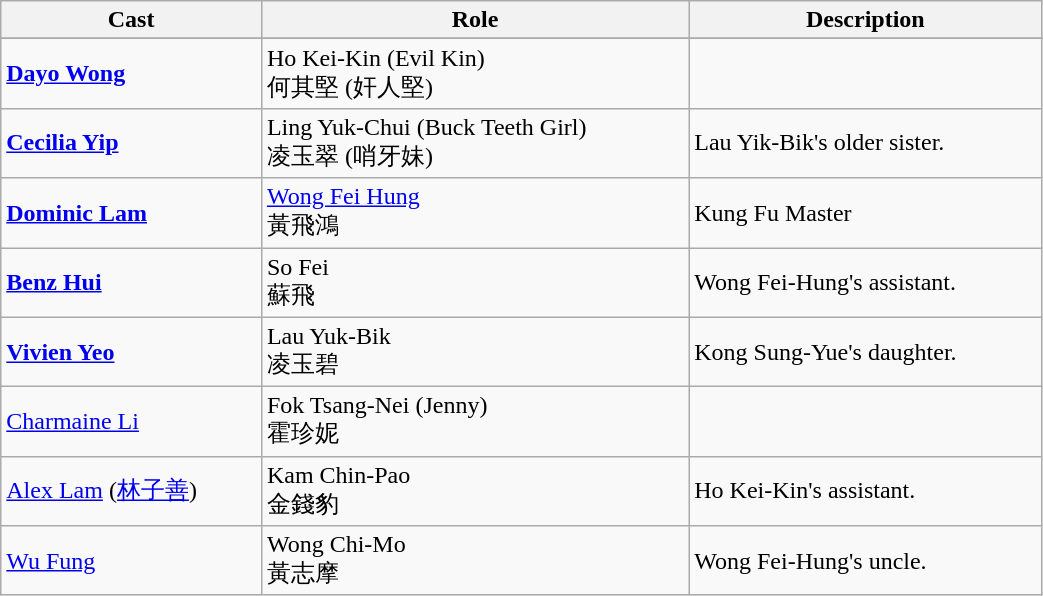<table class="wikitable" width="55%">
<tr>
<th>Cast</th>
<th>Role</th>
<th>Description</th>
</tr>
<tr>
</tr>
<tr>
<td><strong><a href='#'>Dayo Wong</a></strong></td>
<td>Ho Kei-Kin (Evil Kin) <br> 何其堅 (奸人堅)</td>
<td></td>
</tr>
<tr>
<td><strong><a href='#'>Cecilia Yip</a></strong></td>
<td>Ling Yuk-Chui (Buck Teeth Girl) <br> 凌玉翠 (哨牙妹)</td>
<td>Lau Yik-Bik's older sister.</td>
</tr>
<tr>
<td><strong><a href='#'>Dominic Lam</a></strong></td>
<td><a href='#'>Wong Fei Hung</a> <br> 黃飛鴻</td>
<td>Kung Fu Master</td>
</tr>
<tr>
<td><strong><a href='#'>Benz Hui</a></strong></td>
<td>So Fei <br> 蘇飛</td>
<td>Wong Fei-Hung's assistant.</td>
</tr>
<tr>
<td><strong><a href='#'>Vivien Yeo</a></strong></td>
<td>Lau Yuk-Bik <br> 凌玉碧</td>
<td>Kong Sung-Yue's daughter.</td>
</tr>
<tr>
<td><a href='#'>Charmaine Li</a></td>
<td>Fok Tsang-Nei (Jenny) <br> 霍珍妮</td>
<td></td>
</tr>
<tr>
<td><a href='#'>Alex Lam</a> (<a href='#'>林子善</a>)</td>
<td>Kam Chin-Pao <br> 金錢豹</td>
<td>Ho Kei-Kin's assistant.</td>
</tr>
<tr>
<td><a href='#'>Wu Fung</a></td>
<td>Wong Chi-Mo <br> 黃志摩</td>
<td>Wong Fei-Hung's uncle.</td>
</tr>
</table>
